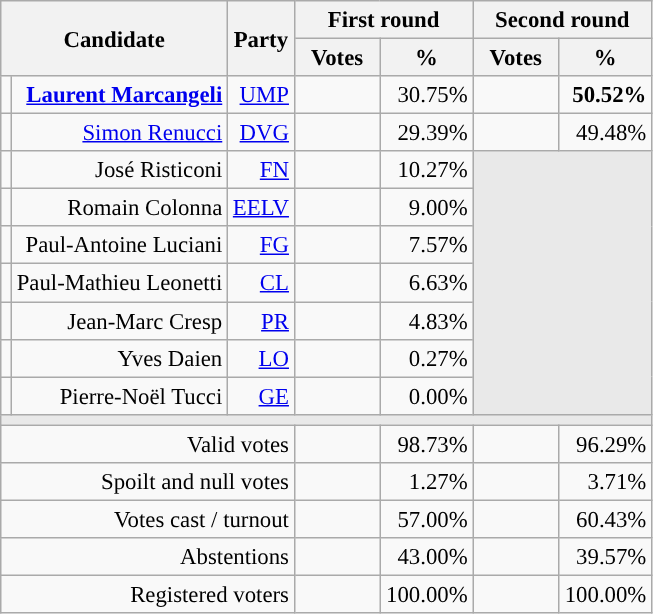<table class="wikitable" style="text-align:right;font-size:95%;">
<tr>
<th rowspan=2 colspan=2>Candidate</th>
<th rowspan=2 colspan=1>Party</th>
<th colspan=2>First round</th>
<th colspan=2>Second round</th>
</tr>
<tr>
<th style="width:50px;">Votes</th>
<th style="width:55px;">%</th>
<th style="width:50px;">Votes</th>
<th style="width:55px;">%</th>
</tr>
<tr>
<td style="color:inherit;background-color:"></td>
<td><strong><a href='#'>Laurent Marcangeli</a></strong></td>
<td><a href='#'>UMP</a></td>
<td></td>
<td>30.75%</td>
<td><strong></strong></td>
<td><strong>50.52%</strong></td>
</tr>
<tr>
<td style="color:inherit;background-color:"></td>
<td><a href='#'>Simon Renucci</a></td>
<td><a href='#'>DVG</a> </td>
<td></td>
<td>29.39%</td>
<td></td>
<td>49.48%</td>
</tr>
<tr>
<td style="color:inherit;background-color:"></td>
<td>José Risticoni</td>
<td><a href='#'>FN</a></td>
<td></td>
<td>10.27%</td>
<td colspan=7 rowspan=7 style="background-color:#E9E9E9;"></td>
</tr>
<tr>
<td style="color:inherit;background-color:"></td>
<td>Romain Colonna</td>
<td><a href='#'>EELV</a></td>
<td></td>
<td>9.00%</td>
</tr>
<tr>
<td style="color:inherit;background-color:"></td>
<td>Paul-Antoine Luciani</td>
<td><a href='#'>FG</a></td>
<td></td>
<td>7.57%</td>
</tr>
<tr>
<td style="color:inherit;background-color:"></td>
<td>Paul-Mathieu Leonetti</td>
<td><a href='#'>CL</a></td>
<td></td>
<td>6.63%</td>
</tr>
<tr>
<td style="color:inherit;background-color:"></td>
<td>Jean-Marc Cresp</td>
<td><a href='#'>PR</a></td>
<td></td>
<td>4.83%</td>
</tr>
<tr>
<td style="color:inherit;background-color:"></td>
<td>Yves Daien</td>
<td><a href='#'>LO</a></td>
<td></td>
<td>0.27%</td>
</tr>
<tr>
<td style="color:inherit;background-color:"></td>
<td>Pierre-Noël Tucci</td>
<td><a href='#'>GE</a></td>
<td></td>
<td>0.00%</td>
</tr>
<tr>
<td colspan=7 style="background-color:#E9E9E9;"></td>
</tr>
<tr>
<td colspan=3>Valid votes</td>
<td></td>
<td>98.73%</td>
<td></td>
<td>96.29%</td>
</tr>
<tr>
<td colspan=3>Spoilt and null votes</td>
<td></td>
<td>1.27%</td>
<td></td>
<td>3.71%</td>
</tr>
<tr>
<td colspan=3>Votes cast / turnout</td>
<td></td>
<td>57.00%</td>
<td></td>
<td>60.43%</td>
</tr>
<tr>
<td colspan=3>Abstentions</td>
<td></td>
<td>43.00%</td>
<td></td>
<td>39.57%</td>
</tr>
<tr>
<td colspan=3>Registered voters</td>
<td></td>
<td>100.00%</td>
<td></td>
<td>100.00%</td>
</tr>
</table>
